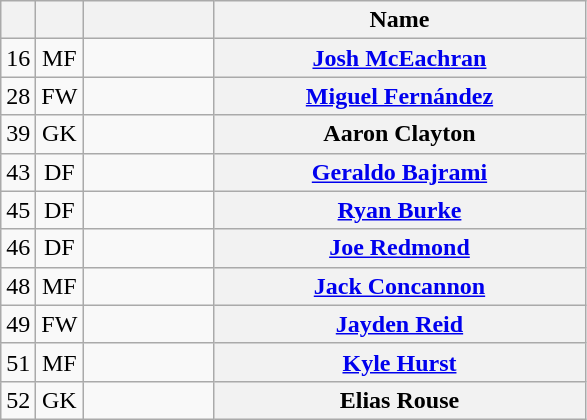<table class="wikitable plainrowheaders" style=text-align:center>
<tr>
<th scope="col"></th>
<th scope="col"></th>
<th scope="col" style="width:5em;"></th>
<th scope="col" style="width:15em;">Name</th>
</tr>
<tr>
<td>16</td>
<td>MF</td>
<td style=text-align:left></td>
<th scope=row><a href='#'>Josh McEachran</a> </th>
</tr>
<tr>
<td>28</td>
<td>FW</td>
<td style=text-align:left></td>
<th scope=row><a href='#'>Miguel Fernández</a></th>
</tr>
<tr>
<td>39</td>
<td>GK</td>
<td style=text-align:left></td>
<th scope=row>Aaron Clayton</th>
</tr>
<tr>
<td>43</td>
<td>DF</td>
<td style=text-align:left></td>
<th scope=row><a href='#'>Geraldo Bajrami</a></th>
</tr>
<tr>
<td>45</td>
<td>DF</td>
<td style=text-align:left></td>
<th scope=row><a href='#'>Ryan Burke</a></th>
</tr>
<tr>
<td>46</td>
<td>DF</td>
<td style=text-align:left></td>
<th scope=row><a href='#'>Joe Redmond</a></th>
</tr>
<tr>
<td>48</td>
<td>MF</td>
<td style=text-align:left></td>
<th scope=row><a href='#'>Jack Concannon</a></th>
</tr>
<tr>
<td>49</td>
<td>FW</td>
<td style=text-align:left></td>
<th scope=row><a href='#'>Jayden Reid</a></th>
</tr>
<tr>
<td>51</td>
<td>MF</td>
<td style=text-align:left></td>
<th scope=row><a href='#'>Kyle Hurst</a></th>
</tr>
<tr>
<td>52</td>
<td>GK</td>
<td style=text-align:left></td>
<th scope=row>Elias Rouse</th>
</tr>
</table>
